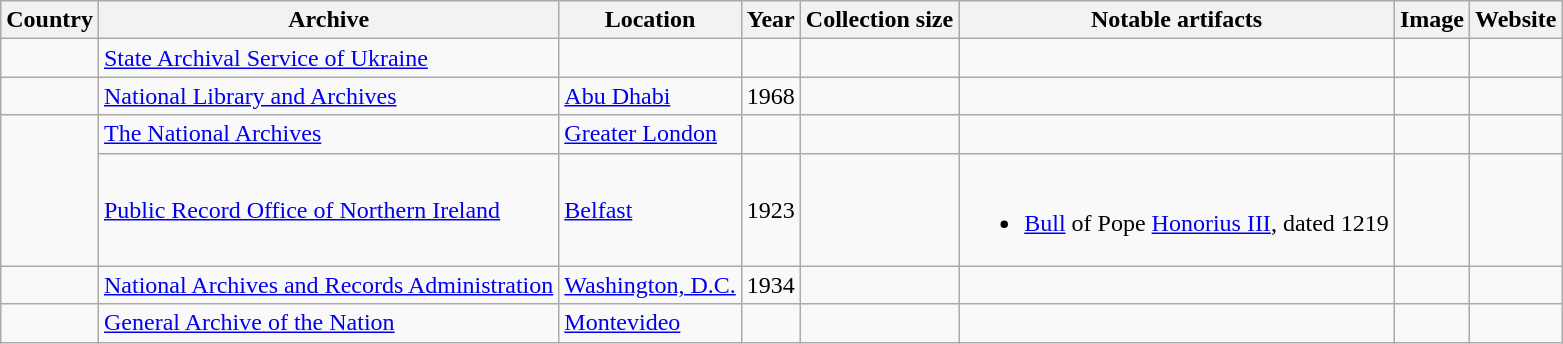<table class="wikitable">
<tr>
<th>Country</th>
<th>Archive</th>
<th>Location</th>
<th>Year</th>
<th>Collection size</th>
<th>Notable artifacts</th>
<th>Image</th>
<th>Website</th>
</tr>
<tr>
<td></td>
<td><a href='#'>State Archival Service of Ukraine</a></td>
<td></td>
<td></td>
<td></td>
<td></td>
<td></td>
<td></td>
</tr>
<tr>
<td></td>
<td><a href='#'>National Library and Archives</a></td>
<td><a href='#'>Abu Dhabi</a></td>
<td>1968</td>
<td></td>
<td></td>
<td></td>
<td></td>
</tr>
<tr>
<td rowspan="2"></td>
<td><a href='#'>The National Archives</a></td>
<td><a href='#'>Greater London</a></td>
<td></td>
<td></td>
<td></td>
<td></td>
<td></td>
</tr>
<tr>
<td><a href='#'>Public Record Office of Northern Ireland</a></td>
<td><a href='#'>Belfast</a></td>
<td>1923</td>
<td></td>
<td><br><ul><li><a href='#'>Bull</a> of Pope <a href='#'>Honorius III</a>, dated 1219</li></ul></td>
<td></td>
<td></td>
</tr>
<tr>
<td></td>
<td><a href='#'>National Archives and Records Administration</a></td>
<td><a href='#'>Washington, D.C.</a></td>
<td>1934</td>
<td></td>
<td></td>
<td></td>
<td></td>
</tr>
<tr>
<td></td>
<td><a href='#'>General Archive of the Nation</a></td>
<td><a href='#'>Montevideo</a></td>
<td></td>
<td></td>
<td></td>
<td></td>
<td></td>
</tr>
</table>
